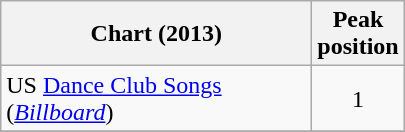<table class="wikitable">
<tr>
<th style="width:200px;">Chart (2013)</th>
<th>Peak<br>position</th>
</tr>
<tr>
<td>US <a href='#'>Dance Club Songs</a> (<em><a href='#'>Billboard</a></em>)</td>
<td style="text-align:center;">1</td>
</tr>
<tr>
</tr>
</table>
